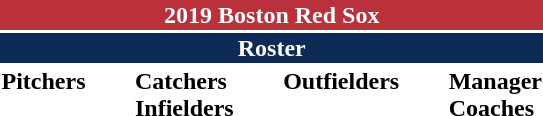<table class="toccolours" style="text-align: left;">
<tr>
<th colspan="10" style="background-color: #ba313c; color: #FFFFFF; text-align: center;">2019 Boston Red Sox</th>
</tr>
<tr>
<td colspan="10" style="background-color:#0d2b56; color: white; text-align: center;"><strong>Roster</strong></td>
</tr>
<tr>
<td valign="top"><strong>Pitchers</strong><br>
























</td>
<td width="25px"></td>
<td valign="top"><strong>Catchers</strong><br>



<strong>Infielders</strong>











</td>
<td width="25px"></td>
<td valign="top"><strong>Outfielders</strong><br>



</td>
<td width="25px"></td>
<td valign="top"><strong>Manager</strong><br>
<strong>Coaches</strong>
 
 
 
 
 
 
 
 
 
 
 </td>
</tr>
</table>
